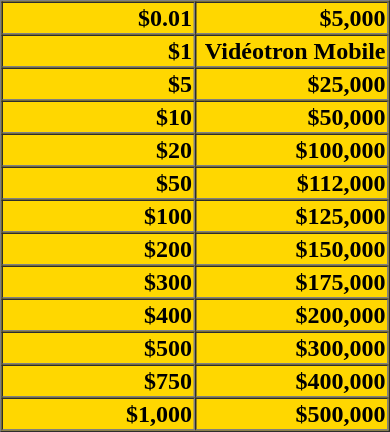<table border=1 cellspacing=0 cellpadding=1 style="background:gold;text-align:right">
<tr>
<td width=125px><strong>$0.01</strong></td>
<td width=125px><strong>$5,000</strong></td>
</tr>
<tr>
<td><strong>$1</strong></td>
<td><strong>Vidéotron Mobile</strong></td>
</tr>
<tr>
<td><strong>$5</strong></td>
<td><strong>$25,000</strong></td>
</tr>
<tr>
<td><strong>$10</strong></td>
<td><strong>$50,000</strong></td>
</tr>
<tr>
<td><strong>$20</strong></td>
<td><strong>$100,000</strong></td>
</tr>
<tr>
<td><strong>$50</strong></td>
<td><strong>$112,000</strong></td>
</tr>
<tr>
<td><strong>$100</strong></td>
<td><strong>$125,000</strong></td>
</tr>
<tr>
<td><strong>$200</strong></td>
<td><strong>$150,000</strong></td>
</tr>
<tr>
<td><strong>$300</strong></td>
<td><strong>$175,000</strong></td>
</tr>
<tr>
<td><strong>$400</strong></td>
<td><strong>$200,000</strong></td>
</tr>
<tr>
<td><strong>$500</strong></td>
<td><strong>$300,000</strong></td>
</tr>
<tr>
<td><strong>$750</strong></td>
<td><strong>$400,000</strong></td>
</tr>
<tr>
<td><strong>$1,000</strong></td>
<td><strong>$500,000</strong></td>
</tr>
<tr>
</tr>
</table>
